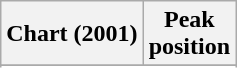<table class="wikitable sortable plainrowheaders" style="text-align:center">
<tr>
<th>Chart (2001)</th>
<th>Peak<br>position</th>
</tr>
<tr>
</tr>
<tr>
</tr>
<tr>
</tr>
</table>
